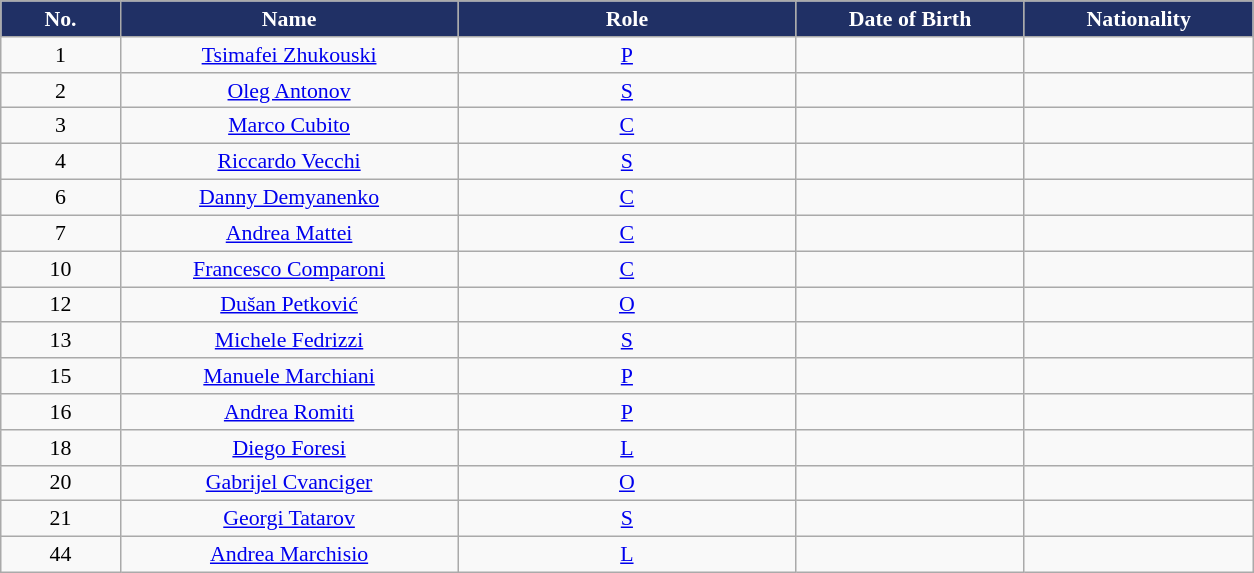<table class="wikitable" style="font-size:91%; text-align:center;">
<tr>
<th style="width:5em; color:#FFFFFF; background-color:#203065">No.</th>
<th style="width:15em; color:#FFFFFF; background-color:#203065">Name</th>
<th style="width:15em; color:#FFFFFF; background-color:#203065">Role</th>
<th style="width:10em; color:#FFFFFF; background-color:#203065">Date of Birth</th>
<th style="width:10em; color:#FFFFFF; background-color:#203065">Nationality</th>
</tr>
<tr>
<td>1</td>
<td><a href='#'>Tsimafei Zhukouski</a></td>
<td><a href='#'>P</a></td>
<td></td>
<td></td>
</tr>
<tr>
<td>2</td>
<td><a href='#'>Oleg Antonov</a></td>
<td><a href='#'>S</a></td>
<td></td>
<td></td>
</tr>
<tr>
<td>3</td>
<td><a href='#'>Marco Cubito</a></td>
<td><a href='#'>C</a></td>
<td></td>
<td></td>
</tr>
<tr>
<td>4</td>
<td><a href='#'>Riccardo Vecchi</a></td>
<td><a href='#'>S</a></td>
<td></td>
<td></td>
</tr>
<tr>
<td>6</td>
<td><a href='#'>Danny Demyanenko</a></td>
<td><a href='#'>C</a></td>
<td></td>
<td></td>
</tr>
<tr>
<td>7</td>
<td><a href='#'>Andrea Mattei</a></td>
<td><a href='#'>C</a></td>
<td></td>
<td></td>
</tr>
<tr>
<td>10</td>
<td><a href='#'>Francesco Comparoni</a></td>
<td><a href='#'>C</a></td>
<td></td>
<td></td>
</tr>
<tr>
<td>12</td>
<td><a href='#'>Dušan Petković</a></td>
<td><a href='#'>O</a></td>
<td></td>
<td></td>
</tr>
<tr>
<td>13</td>
<td><a href='#'>Michele Fedrizzi</a></td>
<td><a href='#'>S</a></td>
<td></td>
<td></td>
</tr>
<tr>
<td>15</td>
<td><a href='#'>Manuele Marchiani</a></td>
<td><a href='#'>P</a></td>
<td></td>
<td></td>
</tr>
<tr>
<td>16</td>
<td><a href='#'>Andrea Romiti</a></td>
<td><a href='#'>P</a></td>
<td></td>
<td></td>
</tr>
<tr>
<td>18</td>
<td><a href='#'>Diego Foresi</a></td>
<td><a href='#'>L</a></td>
<td></td>
<td></td>
</tr>
<tr>
<td>20</td>
<td><a href='#'>Gabrijel Cvanciger</a></td>
<td><a href='#'>O</a></td>
<td></td>
<td></td>
</tr>
<tr>
<td>21</td>
<td><a href='#'>Georgi Tatarov</a></td>
<td><a href='#'>S</a></td>
<td></td>
<td></td>
</tr>
<tr>
<td>44</td>
<td><a href='#'>Andrea Marchisio</a></td>
<td><a href='#'>L</a></td>
<td></td>
<td></td>
</tr>
</table>
